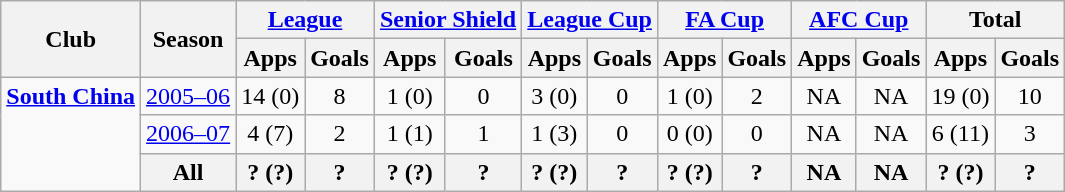<table class="wikitable" style="text-align: center;">
<tr>
<th rowspan="2">Club</th>
<th rowspan="2">Season</th>
<th colspan="2"><a href='#'>League</a></th>
<th colspan="2"><a href='#'>Senior Shield</a></th>
<th colspan="2"><a href='#'>League Cup</a></th>
<th colspan="2"><a href='#'>FA Cup</a></th>
<th colspan="2"><a href='#'>AFC Cup</a></th>
<th colspan="2">Total</th>
</tr>
<tr>
<th>Apps</th>
<th>Goals</th>
<th>Apps</th>
<th>Goals</th>
<th>Apps</th>
<th>Goals</th>
<th>Apps</th>
<th>Goals</th>
<th>Apps</th>
<th>Goals</th>
<th>Apps</th>
<th>Goals</th>
</tr>
<tr>
<td rowspan="6" valign="top"><strong><a href='#'>South China</a></strong></td>
<td><a href='#'>2005–06</a></td>
<td>14 (0)</td>
<td>8</td>
<td>1 (0)</td>
<td>0</td>
<td>3 (0)</td>
<td>0</td>
<td>1 (0)</td>
<td>2</td>
<td>NA</td>
<td>NA</td>
<td>19 (0)</td>
<td>10</td>
</tr>
<tr>
<td><a href='#'>2006–07</a></td>
<td>4 (7)</td>
<td>2</td>
<td>1 (1)</td>
<td>1</td>
<td>1 (3)</td>
<td>0</td>
<td>0 (0)</td>
<td>0</td>
<td>NA</td>
<td>NA</td>
<td>6 (11)</td>
<td>3</td>
</tr>
<tr>
<th>All</th>
<th>? (?)</th>
<th>?</th>
<th>? (?)</th>
<th>?</th>
<th>? (?)</th>
<th>?</th>
<th>? (?)</th>
<th>?</th>
<th>NA</th>
<th>NA</th>
<th>? (?)</th>
<th>?</th>
</tr>
</table>
